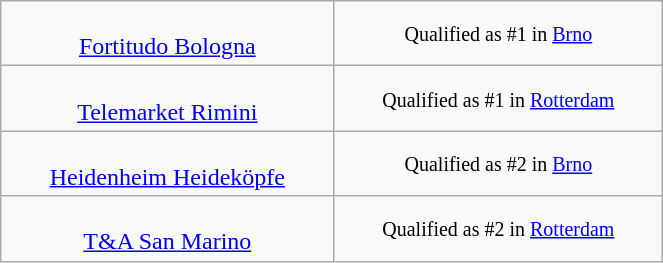<table class="wikitable" width=35%>
<tr align=center>
<td><br><a href='#'>Fortitudo Bologna</a></td>
<td><small>Qualified as #1 in <a href='#'>Brno</a></small></td>
</tr>
<tr align=center>
<td><br><a href='#'>Telemarket Rimini</a></td>
<td><small>Qualified as #1 in <a href='#'>Rotterdam</a></small></td>
</tr>
<tr align=center>
<td><br><a href='#'>Heidenheim Heideköpfe</a></td>
<td><small>Qualified as #2 in <a href='#'>Brno</a></small></td>
</tr>
<tr align=center>
<td><br><a href='#'>T&A San Marino</a></td>
<td><small>Qualified as #2 in <a href='#'>Rotterdam</a></small></td>
</tr>
</table>
